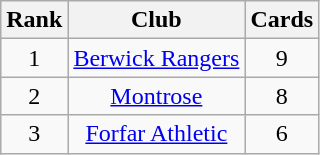<table class="wikitable" style="text-align:center">
<tr>
<th>Rank</th>
<th>Club</th>
<th>Cards</th>
</tr>
<tr>
<td>1</td>
<td><a href='#'>Berwick Rangers</a></td>
<td>9</td>
</tr>
<tr>
<td>2</td>
<td><a href='#'>Montrose</a></td>
<td>8</td>
</tr>
<tr>
<td>3</td>
<td><a href='#'>Forfar Athletic</a></td>
<td>6</td>
</tr>
</table>
